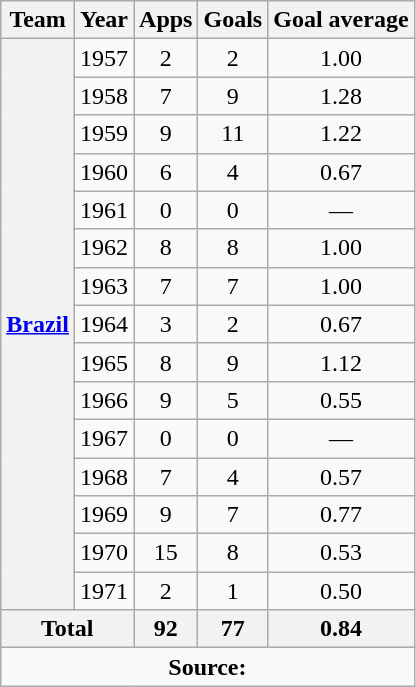<table class="wikitable plainrowheaders" style="text-align:center">
<tr>
<th scope="col">Team</th>
<th scope="col">Year</th>
<th scope="col">Apps</th>
<th scope="col">Goals</th>
<th scope="col">Goal average</th>
</tr>
<tr>
<th scope="row" rowspan="15"><a href='#'>Brazil</a></th>
<td>1957</td>
<td>2</td>
<td>2</td>
<td>1.00</td>
</tr>
<tr>
<td>1958</td>
<td>7</td>
<td>9</td>
<td>1.28</td>
</tr>
<tr>
<td>1959</td>
<td>9</td>
<td>11</td>
<td>1.22</td>
</tr>
<tr>
<td>1960</td>
<td>6</td>
<td>4</td>
<td>0.67</td>
</tr>
<tr>
<td>1961</td>
<td>0</td>
<td>0</td>
<td>—</td>
</tr>
<tr>
<td>1962</td>
<td>8</td>
<td>8</td>
<td>1.00</td>
</tr>
<tr>
<td>1963</td>
<td>7</td>
<td>7</td>
<td>1.00</td>
</tr>
<tr>
<td>1964</td>
<td>3</td>
<td>2</td>
<td>0.67</td>
</tr>
<tr>
<td>1965</td>
<td>8</td>
<td>9</td>
<td>1.12</td>
</tr>
<tr>
<td>1966</td>
<td>9</td>
<td>5</td>
<td>0.55</td>
</tr>
<tr>
<td>1967</td>
<td>0</td>
<td>0</td>
<td>—</td>
</tr>
<tr>
<td>1968</td>
<td>7</td>
<td>4</td>
<td>0.57</td>
</tr>
<tr>
<td>1969</td>
<td>9</td>
<td>7</td>
<td>0.77</td>
</tr>
<tr>
<td>1970</td>
<td>15</td>
<td>8</td>
<td>0.53</td>
</tr>
<tr>
<td>1971</td>
<td>2</td>
<td>1</td>
<td>0.50</td>
</tr>
<tr>
<th colspan="2">Total</th>
<th>92</th>
<th>77</th>
<th>0.84</th>
</tr>
<tr>
<td colspan="5" style="text-align: center;"><strong>Source:</strong></td>
</tr>
</table>
